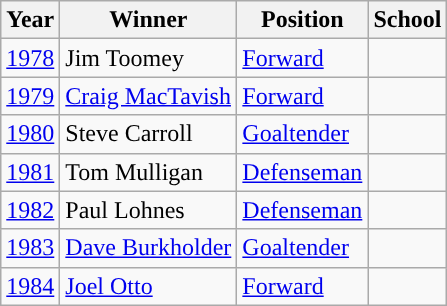<table class="wikitable sortable">
<tr>
<th>Year</th>
<th>Winner</th>
<th>Position</th>
<th>School</th>
</tr>
<tr>
<td><a href='#'>1978</a></td>
<td>Jim Toomey</td>
<td><a href='#'>Forward</a></td>
<td align=center><strong></strong></td>
</tr>
<tr>
<td><a href='#'>1979</a></td>
<td><a href='#'>Craig MacTavish</a></td>
<td><a href='#'>Forward</a></td>
<td align=center><strong><a href='#'></a></strong></td>
</tr>
<tr>
<td><a href='#'>1980</a></td>
<td>Steve Carroll</td>
<td><a href='#'>Goaltender</a></td>
<td align=center><strong></strong></td>
</tr>
<tr>
<td><a href='#'>1981</a></td>
<td>Tom Mulligan</td>
<td><a href='#'>Defenseman</a></td>
<td align=center><strong><a href='#'></a></strong></td>
</tr>
<tr>
<td><a href='#'>1982</a></td>
<td>Paul Lohnes</td>
<td><a href='#'>Defenseman</a></td>
<td align=center><strong><a href='#'></a></strong></td>
</tr>
<tr>
<td><a href='#'>1983</a></td>
<td><a href='#'>Dave Burkholder</a></td>
<td><a href='#'>Goaltender</a></td>
<td align=center><strong><a href='#'></a></strong></td>
</tr>
<tr>
<td><a href='#'>1984</a></td>
<td><a href='#'>Joel Otto</a></td>
<td><a href='#'>Forward</a></td>
<td align=center><strong><a href='#'></a></strong></td>
</tr>
</table>
